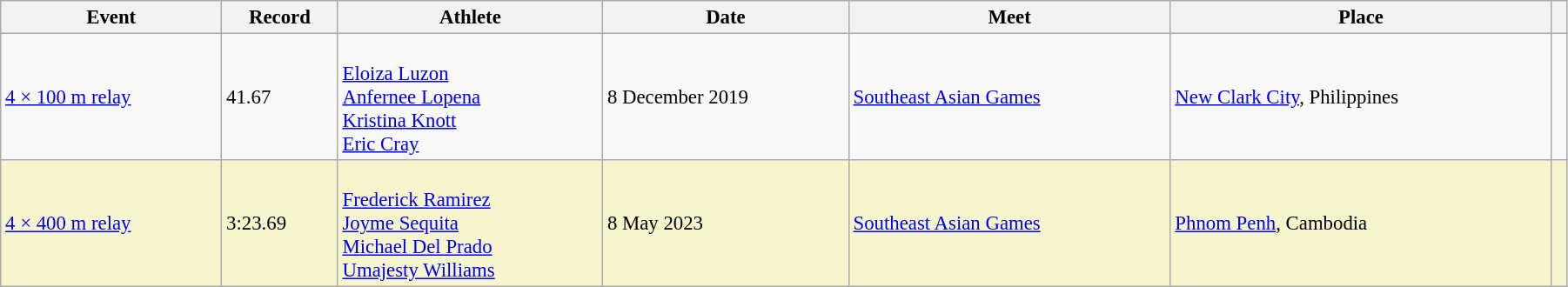<table class="wikitable" style="font-size:95%; width: 95%;">
<tr>
<th>Event</th>
<th>Record</th>
<th>Athlete</th>
<th>Date</th>
<th>Meet</th>
<th>Place</th>
<th></th>
</tr>
<tr>
<td><a href='#'>4 × 100 m relay</a></td>
<td>41.67</td>
<td><br><a href='#'>Eloiza Luzon</a><br><a href='#'>Anfernee Lopena</a><br><a href='#'>Kristina Knott</a><br><a href='#'>Eric Cray</a></td>
<td>8 December 2019</td>
<td><a href='#'>Southeast Asian Games</a></td>
<td><a href='#'>New Clark City</a>, Philippines</td>
<td></td>
</tr>
<tr style="background:#f6F5CE;">
<td><a href='#'>4 × 400 m relay</a></td>
<td>3:23.69</td>
<td><br><a href='#'>Frederick Ramirez</a><br><a href='#'>Joyme Sequita</a><br><a href='#'>Michael Del Prado</a><br><a href='#'>Umajesty Williams</a></td>
<td>8 May 2023</td>
<td><a href='#'>Southeast Asian Games</a></td>
<td><a href='#'>Phnom Penh</a>, Cambodia</td>
<td></td>
</tr>
</table>
